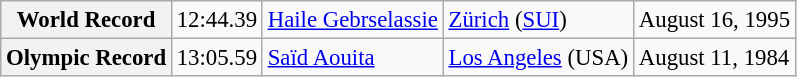<table class="wikitable" style="font-size:95%;">
<tr>
<th>World Record</th>
<td>12:44.39</td>
<td> <a href='#'>Haile Gebrselassie</a></td>
<td><a href='#'>Zürich</a> (<a href='#'>SUI</a>)</td>
<td>August 16, 1995</td>
</tr>
<tr>
<th>Olympic Record</th>
<td>13:05.59</td>
<td> <a href='#'>Saïd Aouita</a></td>
<td><a href='#'>Los Angeles</a> (USA)</td>
<td>August 11, 1984</td>
</tr>
</table>
